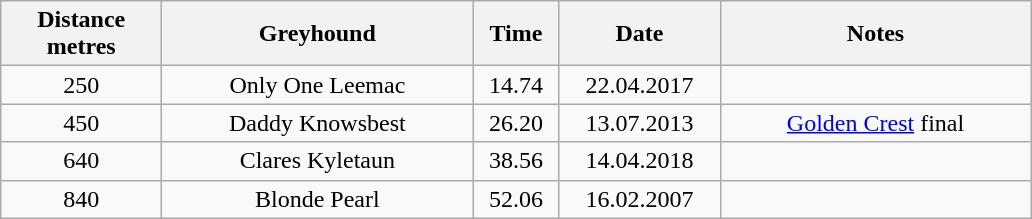<table class="wikitable" style="font-size: 100%">
<tr>
<th width=100>Distance<br>metres</th>
<th width=200>Greyhound</th>
<th width=50>Time</th>
<th width=100>Date</th>
<th width=200>Notes</th>
</tr>
<tr align=center>
<td>250</td>
<td>Only One Leemac</td>
<td>14.74</td>
<td>22.04.2017</td>
<td></td>
</tr>
<tr align=center>
<td>450</td>
<td>Daddy Knowsbest</td>
<td>26.20</td>
<td>13.07.2013</td>
<td><a href='#'>Golden Crest</a> final</td>
</tr>
<tr align=center>
<td>640</td>
<td>Clares Kyletaun</td>
<td>38.56</td>
<td>14.04.2018</td>
<td></td>
</tr>
<tr align=center>
<td>840</td>
<td>Blonde Pearl</td>
<td>52.06</td>
<td>16.02.2007</td>
<td></td>
</tr>
</table>
